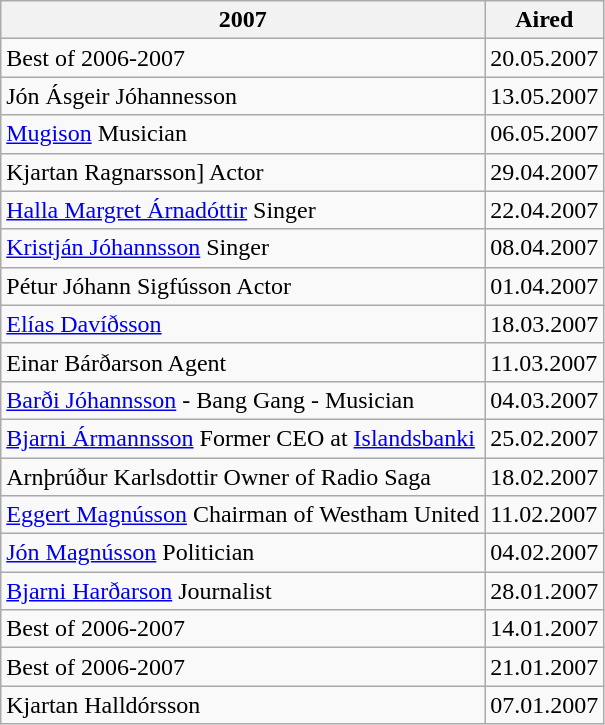<table class="wikitable">
<tr>
<th>2007</th>
<th>Aired</th>
</tr>
<tr>
<td>Best of 2006-2007</td>
<td>20.05.2007</td>
</tr>
<tr>
<td>Jón Ásgeir Jóhannesson</td>
<td>13.05.2007</td>
</tr>
<tr>
<td><a href='#'>Mugison</a> Musician</td>
<td>06.05.2007</td>
</tr>
<tr>
<td>Kjartan Ragnarsson] Actor</td>
<td>29.04.2007</td>
</tr>
<tr>
<td><a href='#'>Halla Margret Árnadóttir</a> Singer</td>
<td>22.04.2007</td>
</tr>
<tr>
<td><a href='#'>Kristján Jóhannsson</a> Singer</td>
<td>08.04.2007</td>
</tr>
<tr>
<td>Pétur Jóhann Sigfússon Actor</td>
<td>01.04.2007</td>
</tr>
<tr>
<td><a href='#'>Elías Davíðsson</a></td>
<td>18.03.2007</td>
</tr>
<tr>
<td>Einar Bárðarson Agent</td>
<td>11.03.2007</td>
</tr>
<tr>
<td><a href='#'>Barði Jóhannsson</a> - Bang Gang - Musician</td>
<td>04.03.2007</td>
</tr>
<tr>
<td><a href='#'>Bjarni Ármannsson</a> Former CEO at <a href='#'>Islandsbanki</a></td>
<td>25.02.2007</td>
</tr>
<tr>
<td>Arnþrúður Karlsdottir Owner of Radio Saga</td>
<td>18.02.2007</td>
</tr>
<tr>
<td><a href='#'>Eggert Magnússon</a> Chairman of Westham United</td>
<td>11.02.2007</td>
</tr>
<tr>
<td><a href='#'>Jón Magnússon</a> Politician</td>
<td>04.02.2007</td>
</tr>
<tr>
<td><a href='#'>Bjarni Harðarson</a> Journalist</td>
<td>28.01.2007</td>
</tr>
<tr>
<td>Best of 2006-2007</td>
<td>14.01.2007</td>
</tr>
<tr>
<td>Best of 2006-2007</td>
<td>21.01.2007</td>
</tr>
<tr>
<td>Kjartan Halldórsson</td>
<td>07.01.2007</td>
</tr>
</table>
